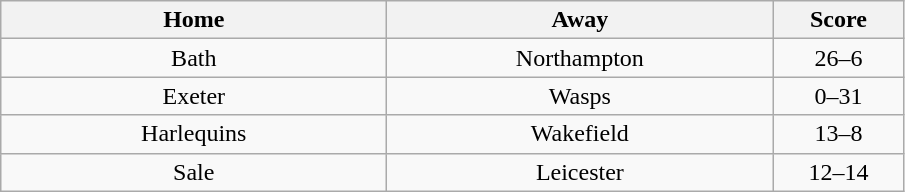<table class="wikitable" style="text-align: center">
<tr>
<th width=250>Home</th>
<th width=250>Away</th>
<th width=80>Score</th>
</tr>
<tr>
<td>Bath</td>
<td>Northampton</td>
<td>26–6</td>
</tr>
<tr>
<td>Exeter</td>
<td>Wasps</td>
<td>0–31</td>
</tr>
<tr>
<td>Harlequins</td>
<td>Wakefield</td>
<td>13–8</td>
</tr>
<tr>
<td>Sale</td>
<td>Leicester</td>
<td>12–14</td>
</tr>
</table>
